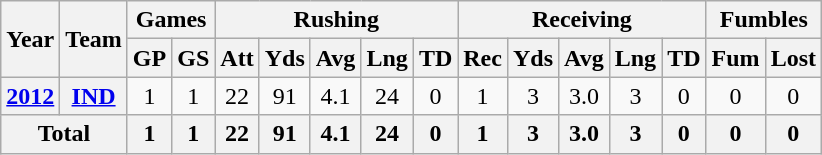<table class=wikitable style="text-align:center;">
<tr>
<th rowspan="2">Year</th>
<th rowspan="2">Team</th>
<th colspan="2">Games</th>
<th colspan="5">Rushing</th>
<th colspan="5">Receiving</th>
<th colspan="2">Fumbles</th>
</tr>
<tr>
<th>GP</th>
<th>GS</th>
<th>Att</th>
<th>Yds</th>
<th>Avg</th>
<th>Lng</th>
<th>TD</th>
<th>Rec</th>
<th>Yds</th>
<th>Avg</th>
<th>Lng</th>
<th>TD</th>
<th>Fum</th>
<th>Lost</th>
</tr>
<tr>
<th><a href='#'>2012</a></th>
<th><a href='#'>IND</a></th>
<td>1</td>
<td>1</td>
<td>22</td>
<td>91</td>
<td>4.1</td>
<td>24</td>
<td>0</td>
<td>1</td>
<td>3</td>
<td>3.0</td>
<td>3</td>
<td>0</td>
<td>0</td>
<td>0</td>
</tr>
<tr>
<th colspan="2">Total</th>
<th>1</th>
<th>1</th>
<th>22</th>
<th>91</th>
<th>4.1</th>
<th>24</th>
<th>0</th>
<th>1</th>
<th>3</th>
<th>3.0</th>
<th>3</th>
<th>0</th>
<th>0</th>
<th>0</th>
</tr>
</table>
